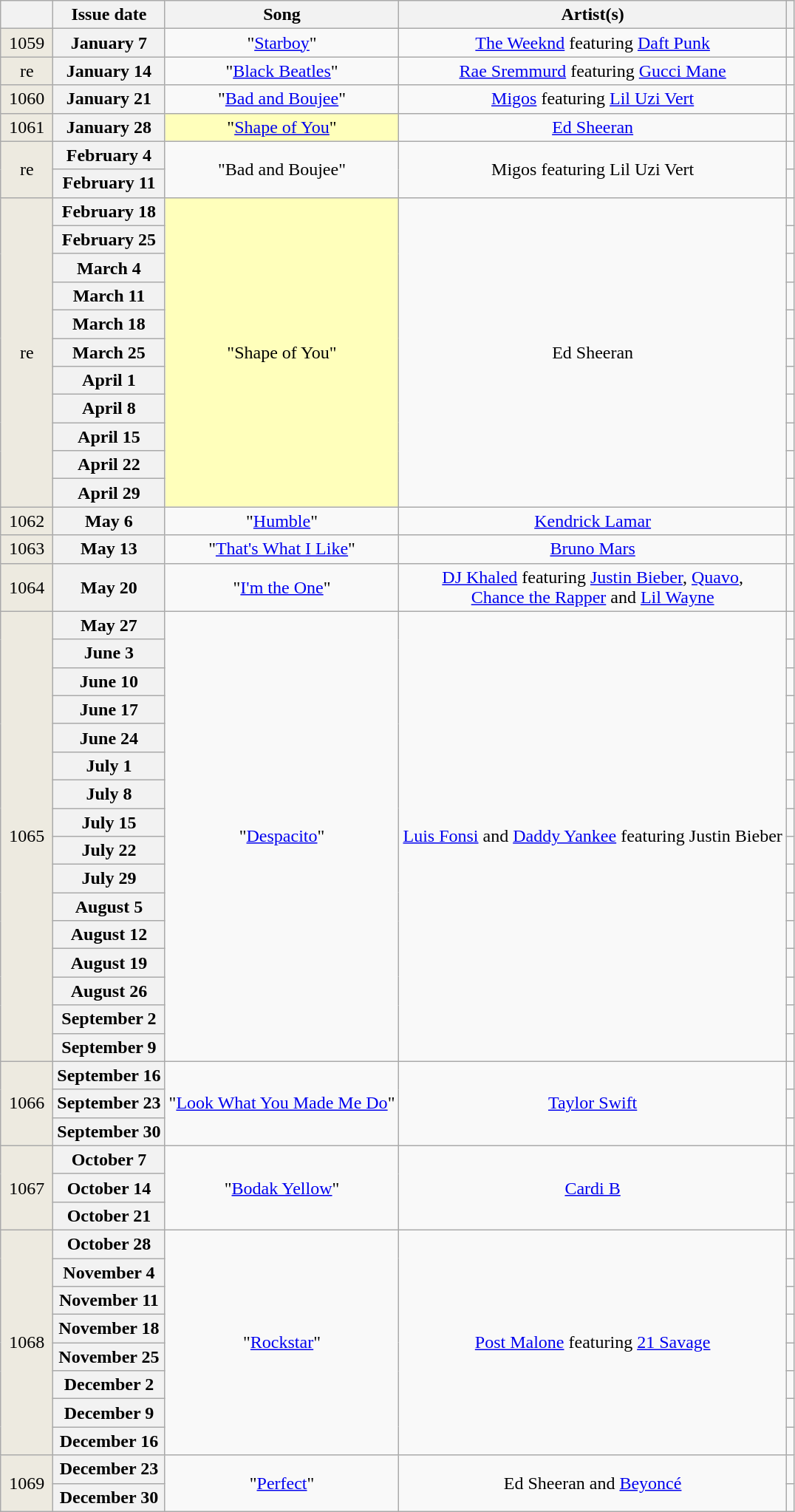<table class="wikitable plainrowheaders" style="text-align: center">
<tr>
<th width=40></th>
<th>Issue date</th>
<th>Song</th>
<th>Artist(s)</th>
<th></th>
</tr>
<tr>
<td bgcolor=#EDEAE0 align=center>1059</td>
<th scope="row">January 7</th>
<td>"<a href='#'>Starboy</a>"</td>
<td><a href='#'>The Weeknd</a> featuring <a href='#'>Daft Punk</a></td>
<td></td>
</tr>
<tr>
<td bgcolor=#EDEAE0 align=center>re</td>
<th scope="row">January 14</th>
<td>"<a href='#'>Black Beatles</a>"</td>
<td><a href='#'>Rae Sremmurd</a> featuring <a href='#'>Gucci Mane</a></td>
<td></td>
</tr>
<tr>
<td bgcolor=#EDEAE0 align=center>1060</td>
<th scope="row">January 21</th>
<td>"<a href='#'>Bad and Boujee</a>"</td>
<td><a href='#'>Migos</a> featuring <a href='#'>Lil Uzi Vert</a></td>
<td></td>
</tr>
<tr>
<td bgcolor=#EDEAE0 align=center>1061</td>
<th scope="row">January 28</th>
<td bgcolor=#FFFFBB>"<a href='#'>Shape of You</a>" </td>
<td><a href='#'>Ed Sheeran</a></td>
<td></td>
</tr>
<tr>
<td bgcolor=#EDEAE0 align=center rowspan=2>re</td>
<th scope="row">February 4</th>
<td rowspan=2>"Bad and Boujee"</td>
<td rowspan=2>Migos featuring Lil Uzi Vert</td>
<td></td>
</tr>
<tr>
<th scope="row">February 11</th>
<td></td>
</tr>
<tr>
<td bgcolor=#EDEAE0 align=center rowspan=11>re</td>
<th scope="row">February 18</th>
<td bgcolor=#FFFFBB rowspan=11>"Shape of You" </td>
<td rowspan=11>Ed Sheeran</td>
<td></td>
</tr>
<tr>
<th scope="row">February 25</th>
<td></td>
</tr>
<tr>
<th scope="row">March 4</th>
<td></td>
</tr>
<tr>
<th scope="row">March 11</th>
<td></td>
</tr>
<tr>
<th scope="row">March 18</th>
<td></td>
</tr>
<tr>
<th scope="row">March 25</th>
<td></td>
</tr>
<tr>
<th scope="row">April 1</th>
<td></td>
</tr>
<tr>
<th scope="row">April 8</th>
<td></td>
</tr>
<tr>
<th scope="row">April 15</th>
<td></td>
</tr>
<tr>
<th scope="row">April 22</th>
<td></td>
</tr>
<tr>
<th scope="row">April 29</th>
<td></td>
</tr>
<tr>
<td bgcolor=#EDEAE0 align=center>1062</td>
<th scope="row">May 6</th>
<td>"<a href='#'>Humble</a>"</td>
<td><a href='#'>Kendrick Lamar</a></td>
<td></td>
</tr>
<tr>
<td bgcolor=#EDEAE0 align=center>1063</td>
<th scope="row">May 13</th>
<td>"<a href='#'>That's What I Like</a>"</td>
<td><a href='#'>Bruno Mars</a></td>
<td></td>
</tr>
<tr>
<td bgcolor=#EDEAE0 align=center>1064</td>
<th scope="row">May 20</th>
<td>"<a href='#'>I'm the One</a>"</td>
<td><a href='#'>DJ Khaled</a> featuring <a href='#'>Justin Bieber</a>, <a href='#'>Quavo</a>, <br><a href='#'>Chance the Rapper</a> and <a href='#'>Lil Wayne</a></td>
<td></td>
</tr>
<tr>
<td bgcolor=#EDEAE0 align=center rowspan=16>1065</td>
<th scope="row">May 27</th>
<td rowspan=16>"<a href='#'>Despacito</a>"</td>
<td rowspan=16><a href='#'>Luis Fonsi</a> and <a href='#'>Daddy Yankee</a> featuring Justin Bieber</td>
<td></td>
</tr>
<tr>
<th scope="row">June 3</th>
<td></td>
</tr>
<tr>
<th scope="row">June 10</th>
<td></td>
</tr>
<tr>
<th scope="row">June 17</th>
<td></td>
</tr>
<tr>
<th scope="row">June 24</th>
<td></td>
</tr>
<tr>
<th scope="row">July 1</th>
<td></td>
</tr>
<tr>
<th scope="row">July 8</th>
<td></td>
</tr>
<tr>
<th scope="row">July 15</th>
<td></td>
</tr>
<tr>
<th scope="row">July 22</th>
<td></td>
</tr>
<tr>
<th scope="row">July 29</th>
<td></td>
</tr>
<tr>
<th scope="row">August 5</th>
<td></td>
</tr>
<tr>
<th scope="row">August 12</th>
<td></td>
</tr>
<tr>
<th scope="row">August 19</th>
<td></td>
</tr>
<tr>
<th scope="row">August 26</th>
<td></td>
</tr>
<tr>
<th scope="row">September 2</th>
<td></td>
</tr>
<tr>
<th scope="row">September 9</th>
<td></td>
</tr>
<tr>
<td bgcolor=#EDEAE0 align=center rowspan=3>1066</td>
<th scope="row">September 16</th>
<td rowspan=3>"<a href='#'>Look What You Made Me Do</a>"</td>
<td rowspan=3><a href='#'>Taylor Swift</a></td>
<td></td>
</tr>
<tr>
<th scope="row">September 23</th>
<td></td>
</tr>
<tr>
<th scope="row">September 30</th>
<td></td>
</tr>
<tr>
<td bgcolor=#EDEAE0 align=center rowspan=3>1067</td>
<th scope="row">October 7</th>
<td rowspan=3>"<a href='#'>Bodak Yellow</a>"</td>
<td rowspan=3><a href='#'>Cardi B</a></td>
<td></td>
</tr>
<tr>
<th scope="row">October 14</th>
<td></td>
</tr>
<tr>
<th scope="row">October 21</th>
<td></td>
</tr>
<tr>
<td bgcolor=#EDEAE0 align=center rowspan=8>1068</td>
<th scope="row">October 28</th>
<td rowspan="8">"<a href='#'>Rockstar</a>"</td>
<td rowspan="8"><a href='#'>Post Malone</a> featuring <a href='#'>21 Savage</a></td>
<td></td>
</tr>
<tr>
<th scope="row">November 4</th>
<td></td>
</tr>
<tr>
<th scope="row">November 11</th>
<td></td>
</tr>
<tr>
<th scope="row">November 18</th>
<td></td>
</tr>
<tr>
<th scope="row">November 25</th>
<td></td>
</tr>
<tr>
<th scope="row">December 2</th>
<td></td>
</tr>
<tr>
<th scope="row">December 9</th>
<td></td>
</tr>
<tr>
<th scope="row">December 16</th>
<td></td>
</tr>
<tr>
<td bgcolor=#EDEAE0 align=center rowspan=2>1069</td>
<th scope="row">December 23</th>
<td rowspan="2">"<a href='#'>Perfect</a>"</td>
<td rowspan="2">Ed Sheeran and <a href='#'>Beyoncé</a></td>
<td></td>
</tr>
<tr>
<th scope="row">December 30</th>
<td></td>
</tr>
</table>
